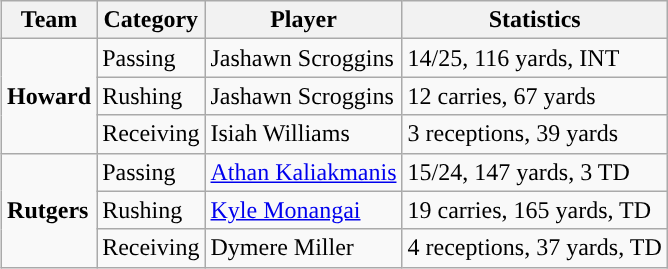<table class="wikitable" style="float: right;">
<tr>
<th>Team</th>
<th>Category</th>
<th>Player</th>
<th>Statistics</th>
</tr>
<tr>
<td rowspan=3><strong>Howard</strong></td>
<td>Passing</td>
<td>Jashawn Scroggins</td>
<td>14/25, 116 yards, INT</td>
</tr>
<tr>
<td>Rushing</td>
<td>Jashawn Scroggins</td>
<td>12 carries, 67 yards</td>
</tr>
<tr>
<td>Receiving</td>
<td>Isiah Williams</td>
<td>3 receptions, 39 yards</td>
</tr>
<tr>
<td rowspan=3><strong>Rutgers</strong></td>
<td>Passing</td>
<td><a href='#'>Athan Kaliakmanis</a></td>
<td>15/24, 147 yards, 3 TD</td>
</tr>
<tr>
<td>Rushing</td>
<td><a href='#'>Kyle Monangai</a></td>
<td>19 carries, 165 yards, TD</td>
</tr>
<tr>
<td>Receiving</td>
<td>Dymere Miller</td>
<td>4 receptions, 37 yards, TD</td>
</tr>
</table>
